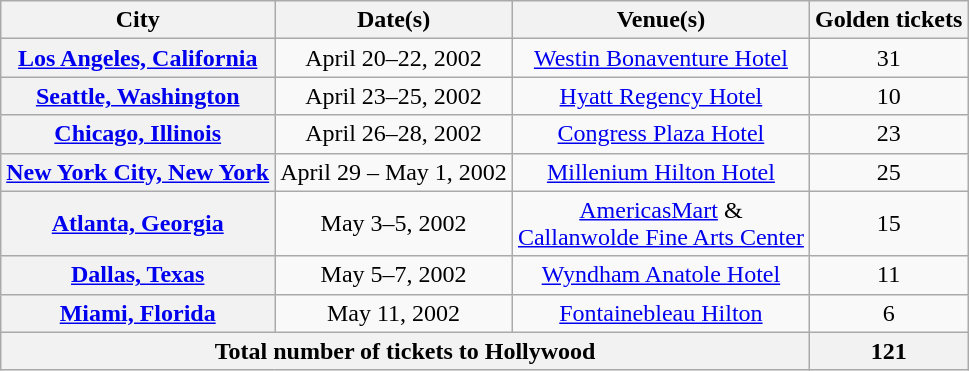<table class="wikitable sortable" style=" text-align:center">
<tr>
<th scope="col">City</th>
<th scope="col">Date(s)</th>
<th scope="col" class="unsortable">Venue(s)</th>
<th scope="col">Golden tickets</th>
</tr>
<tr>
<th scope="row"><a href='#'>Los Angeles, California</a></th>
<td>April 20–22, 2002</td>
<td><a href='#'>Westin Bonaventure Hotel</a></td>
<td>31</td>
</tr>
<tr>
<th scope="row"><a href='#'>Seattle, Washington</a></th>
<td>April 23–25, 2002</td>
<td><a href='#'>Hyatt Regency Hotel</a></td>
<td>10</td>
</tr>
<tr>
<th scope="row"><a href='#'>Chicago, Illinois</a></th>
<td>April 26–28, 2002</td>
<td><a href='#'>Congress Plaza Hotel</a></td>
<td>23</td>
</tr>
<tr>
<th scope="row"><a href='#'>New York City, New York</a></th>
<td>April 29 – May 1, 2002</td>
<td><a href='#'>Millenium Hilton Hotel</a></td>
<td>25</td>
</tr>
<tr>
<th scope="row"><a href='#'>Atlanta, Georgia</a></th>
<td>May 3–5, 2002</td>
<td><a href='#'>AmericasMart</a> &<br><a href='#'>Callanwolde Fine Arts Center</a></td>
<td>15</td>
</tr>
<tr>
<th scope="row"><a href='#'>Dallas, Texas</a></th>
<td>May 5–7, 2002</td>
<td><a href='#'>Wyndham Anatole Hotel</a></td>
<td>11</td>
</tr>
<tr>
<th scope="row"><a href='#'>Miami, Florida</a></th>
<td>May 11, 2002</td>
<td><a href='#'>Fontainebleau Hilton</a></td>
<td>6</td>
</tr>
<tr>
<th colspan="3">Total number of tickets to Hollywood</th>
<th>121</th>
</tr>
</table>
